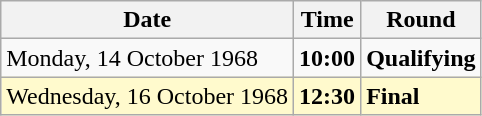<table class="wikitable">
<tr>
<th>Date</th>
<th>Time</th>
<th>Round</th>
</tr>
<tr>
<td>Monday, 14 October 1968</td>
<td><strong>10:00</strong></td>
<td><strong>Qualifying</strong></td>
</tr>
<tr style=background:lemonchiffon>
<td>Wednesday, 16 October 1968</td>
<td><strong>12:30</strong></td>
<td><strong>Final</strong></td>
</tr>
</table>
